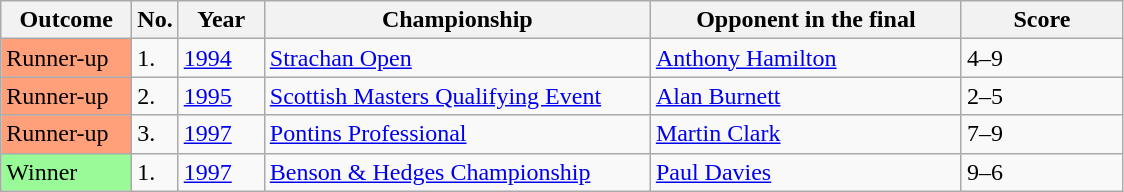<table class="sortable wikitable">
<tr>
<th width="80">Outcome</th>
<th width="20">No.</th>
<th width="50">Year</th>
<th style="width:250px;">Championship</th>
<th style="width:200px;">Opponent in the final</th>
<th style="width:100px;">Score</th>
</tr>
<tr>
<td style="background:#ffa07a;">Runner-up</td>
<td>1.</td>
<td><a href='#'>1994</a></td>
<td><a href='#'>Strachan Open</a></td>
<td> <a href='#'>Anthony Hamilton</a></td>
<td>4–9</td>
</tr>
<tr>
<td style="background:#ffa07a;">Runner-up</td>
<td>2.</td>
<td><a href='#'>1995</a></td>
<td><a href='#'>Scottish Masters Qualifying Event</a></td>
<td> <a href='#'>Alan Burnett</a></td>
<td>2–5</td>
</tr>
<tr>
<td style="background:#ffa07a;">Runner-up</td>
<td>3.</td>
<td><a href='#'>1997</a></td>
<td><a href='#'>Pontins Professional</a></td>
<td> <a href='#'>Martin Clark</a></td>
<td>7–9</td>
</tr>
<tr>
<td style="background:#98FB98">Winner</td>
<td>1.</td>
<td><a href='#'>1997</a></td>
<td><a href='#'>Benson & Hedges Championship</a></td>
<td> <a href='#'>Paul Davies</a></td>
<td>9–6</td>
</tr>
</table>
